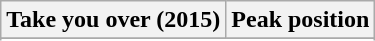<table class="wikitable sortable plainrowheaders" style="text-align:center;">
<tr>
<th scope="col">Take you over (2015)</th>
<th scope="col">Peak position</th>
</tr>
<tr>
</tr>
<tr>
</tr>
<tr>
</tr>
</table>
